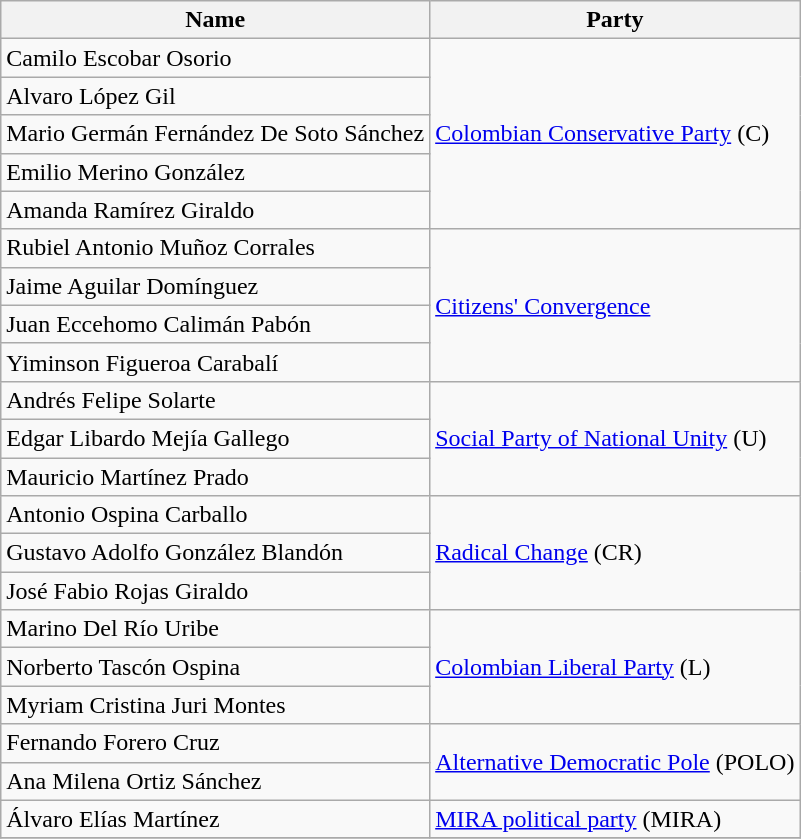<table class="wikitable">
<tr>
<th>Name</th>
<th>Party</th>
</tr>
<tr>
<td>Camilo Escobar Osorio</td>
<td rowspan=05><a href='#'>Colombian Conservative Party</a> (C)</td>
</tr>
<tr>
<td>Alvaro López Gil</td>
</tr>
<tr>
<td>Mario Germán Fernández De Soto Sánchez</td>
</tr>
<tr>
<td>Emilio Merino González</td>
</tr>
<tr>
<td>Amanda Ramírez Giraldo</td>
</tr>
<tr>
<td>Rubiel Antonio Muñoz Corrales</td>
<td rowspan=04><a href='#'>Citizens' Convergence</a></td>
</tr>
<tr>
<td>Jaime Aguilar Domínguez</td>
</tr>
<tr>
<td>Juan Eccehomo Calimán Pabón</td>
</tr>
<tr>
<td>Yiminson Figueroa Carabalí</td>
</tr>
<tr>
<td>Andrés Felipe Solarte</td>
<td rowspan=03><a href='#'>Social Party of National Unity</a> (U)</td>
</tr>
<tr>
<td>Edgar Libardo Mejía Gallego</td>
</tr>
<tr>
<td>Mauricio Martínez Prado</td>
</tr>
<tr>
<td>Antonio Ospina Carballo</td>
<td rowspan=03><a href='#'>Radical Change</a> (CR)</td>
</tr>
<tr>
<td>Gustavo Adolfo González Blandón</td>
</tr>
<tr>
<td>José Fabio Rojas Giraldo</td>
</tr>
<tr>
<td>Marino Del Río Uribe</td>
<td rowspan=03><a href='#'>Colombian Liberal Party</a> (L)</td>
</tr>
<tr>
<td>Norberto Tascón Ospina</td>
</tr>
<tr>
<td>Myriam Cristina Juri Montes</td>
</tr>
<tr>
<td>Fernando Forero Cruz</td>
<td rowspan=02><a href='#'>Alternative Democratic Pole</a> (POLO)</td>
</tr>
<tr>
<td>Ana Milena Ortiz Sánchez</td>
</tr>
<tr>
<td>Álvaro Elías Martínez</td>
<td><a href='#'>MIRA political party</a> (MIRA)</td>
</tr>
<tr>
</tr>
</table>
